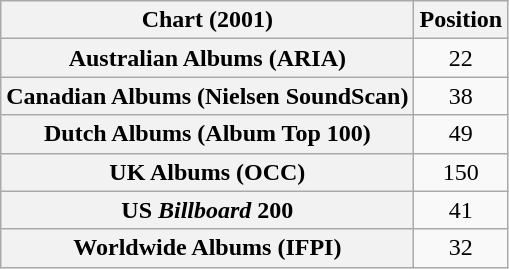<table class="wikitable sortable plainrowheaders" style="text-align:center">
<tr>
<th scope="col">Chart (2001)</th>
<th scope="col">Position</th>
</tr>
<tr>
<th scope="row">Australian Albums (ARIA)</th>
<td>22</td>
</tr>
<tr>
<th scope="row">Canadian Albums (Nielsen SoundScan) </th>
<td>38</td>
</tr>
<tr>
<th scope="row">Dutch Albums (Album Top 100)</th>
<td>49</td>
</tr>
<tr>
<th scope="row">UK Albums (OCC)</th>
<td>150</td>
</tr>
<tr>
<th scope="row">US <em>Billboard</em> 200</th>
<td>41</td>
</tr>
<tr>
<th scope="row">Worldwide Albums (IFPI)</th>
<td style="text-align:center;">32</td>
</tr>
</table>
